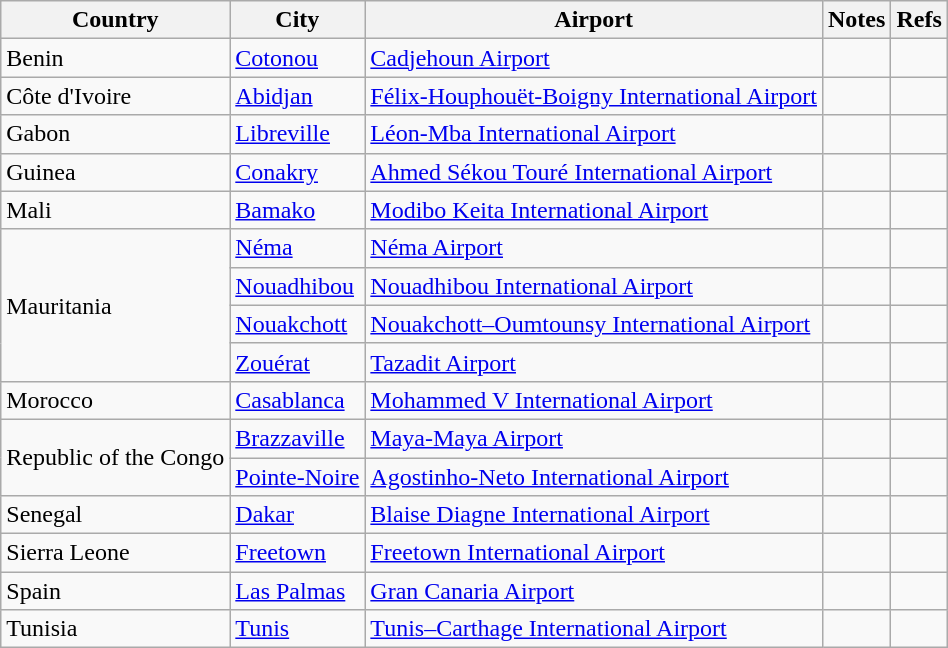<table class="sortable wikitable">
<tr>
<th>Country</th>
<th>City</th>
<th>Airport</th>
<th>Notes</th>
<th class="unsortable">Refs</th>
</tr>
<tr>
<td>Benin</td>
<td><a href='#'>Cotonou</a></td>
<td><a href='#'>Cadjehoun Airport</a></td>
<td></td>
<td align=center></td>
</tr>
<tr>
<td>Côte d'Ivoire</td>
<td><a href='#'>Abidjan</a></td>
<td><a href='#'>Félix-Houphouët-Boigny International Airport</a></td>
<td></td>
<td align=center></td>
</tr>
<tr>
<td>Gabon</td>
<td><a href='#'>Libreville</a></td>
<td><a href='#'>Léon-Mba International Airport</a></td>
<td></td>
<td align=center></td>
</tr>
<tr>
<td>Guinea</td>
<td><a href='#'>Conakry</a></td>
<td><a href='#'>Ahmed Sékou Touré International Airport</a></td>
<td></td>
<td align=center></td>
</tr>
<tr>
<td>Mali</td>
<td><a href='#'>Bamako</a></td>
<td><a href='#'>Modibo Keita International Airport</a></td>
<td></td>
<td align=center></td>
</tr>
<tr>
<td rowspan="4">Mauritania</td>
<td><a href='#'>Néma</a></td>
<td><a href='#'>Néma Airport</a></td>
<td></td>
<td align=center></td>
</tr>
<tr>
<td><a href='#'>Nouadhibou</a></td>
<td><a href='#'>Nouadhibou International Airport</a></td>
<td></td>
<td align=center></td>
</tr>
<tr>
<td><a href='#'>Nouakchott</a></td>
<td><a href='#'>Nouakchott–Oumtounsy International Airport</a></td>
<td></td>
<td align=center></td>
</tr>
<tr>
<td><a href='#'>Zouérat</a></td>
<td><a href='#'>Tazadit Airport</a></td>
<td></td>
<td align=center></td>
</tr>
<tr>
<td>Morocco</td>
<td><a href='#'>Casablanca</a></td>
<td><a href='#'>Mohammed V International Airport</a></td>
<td></td>
<td align=center></td>
</tr>
<tr>
<td rowspan="2">Republic of the Congo</td>
<td><a href='#'>Brazzaville</a></td>
<td><a href='#'>Maya-Maya Airport</a></td>
<td></td>
<td align=center></td>
</tr>
<tr>
<td><a href='#'>Pointe-Noire</a></td>
<td><a href='#'>Agostinho-Neto International Airport</a></td>
<td></td>
<td align=center></td>
</tr>
<tr>
<td>Senegal</td>
<td><a href='#'>Dakar</a></td>
<td><a href='#'>Blaise Diagne International Airport</a></td>
<td></td>
<td align=center></td>
</tr>
<tr>
<td>Sierra Leone</td>
<td><a href='#'>Freetown</a></td>
<td><a href='#'>Freetown International Airport</a></td>
<td></td>
<td align=center></td>
</tr>
<tr>
<td>Spain</td>
<td><a href='#'>Las Palmas</a></td>
<td><a href='#'>Gran Canaria Airport</a></td>
<td></td>
<td align=center></td>
</tr>
<tr>
<td>Tunisia</td>
<td><a href='#'>Tunis</a></td>
<td><a href='#'>Tunis–Carthage International Airport</a></td>
<td></td>
<td align=center></td>
</tr>
</table>
